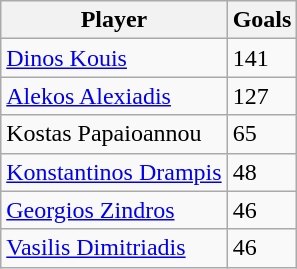<table class="wikitable">
<tr>
<th>Player</th>
<th>Goals</th>
</tr>
<tr>
<td> <a href='#'>Dinos Kouis</a></td>
<td>141</td>
</tr>
<tr>
<td> <a href='#'>Alekos Alexiadis</a></td>
<td>127</td>
</tr>
<tr>
<td> Kostas Papaioannou</td>
<td>65</td>
</tr>
<tr>
<td> <a href='#'>Konstantinos Drampis</a></td>
<td>48</td>
</tr>
<tr>
<td> <a href='#'>Georgios Zindros</a></td>
<td>46</td>
</tr>
<tr>
<td> <a href='#'>Vasilis Dimitriadis</a></td>
<td>46</td>
</tr>
</table>
